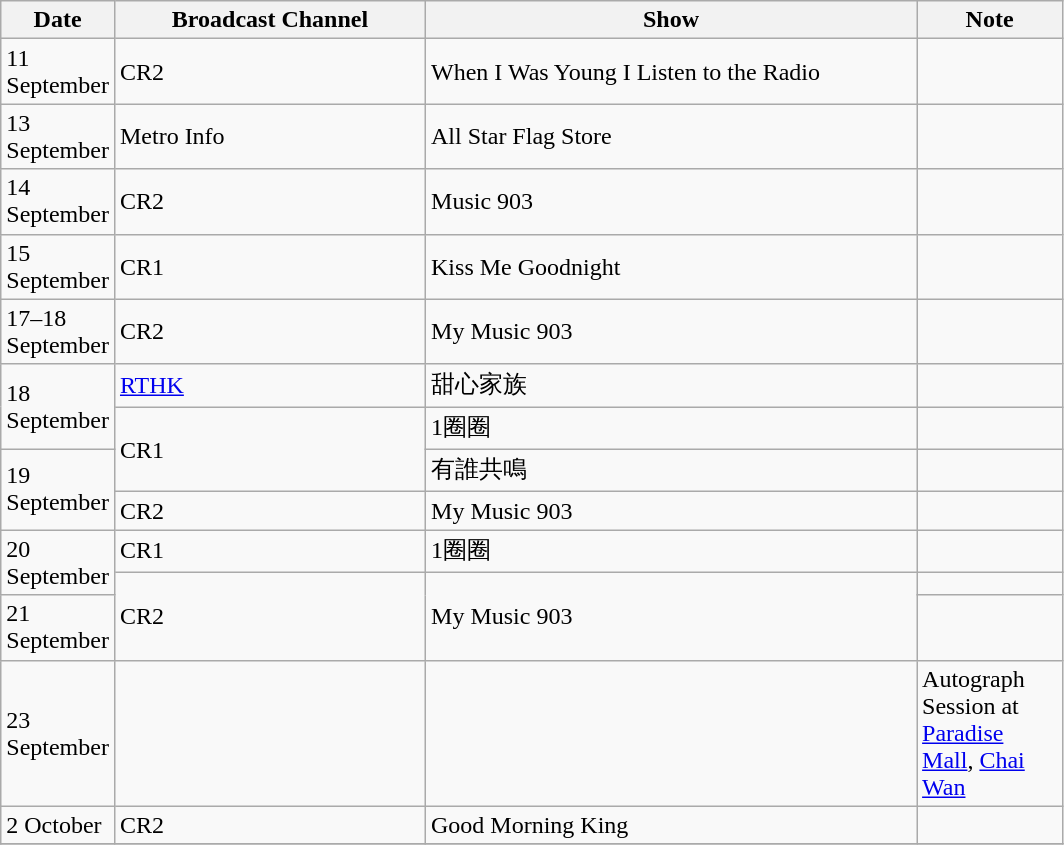<table class="wikitable">
<tr>
<th width=60>Date</th>
<th style="width:200px;">Broadcast Channel</th>
<th style="width:320px;">Show</th>
<th width="90">Note</th>
</tr>
<tr>
<td>11 September</td>
<td>CR2</td>
<td>When I Was Young I Listen to the Radio</td>
<td></td>
</tr>
<tr>
<td>13 September</td>
<td>Metro Info</td>
<td>All Star Flag Store</td>
<td></td>
</tr>
<tr>
<td>14 September</td>
<td>CR2</td>
<td>Music 903</td>
<td></td>
</tr>
<tr>
<td>15 September</td>
<td>CR1</td>
<td>Kiss Me Goodnight</td>
<td></td>
</tr>
<tr>
<td>17–18 September</td>
<td>CR2</td>
<td>My Music 903</td>
<td></td>
</tr>
<tr>
<td rowspan="2">18 September</td>
<td><a href='#'>RTHK</a></td>
<td>甜心家族</td>
<td></td>
</tr>
<tr>
<td rowspan="2">CR1</td>
<td>1圈圈</td>
<td></td>
</tr>
<tr>
<td rowspan="2">19 September</td>
<td>有誰共鳴</td>
<td></td>
</tr>
<tr>
<td>CR2</td>
<td>My Music 903</td>
<td></td>
</tr>
<tr>
<td rowspan="2">20 September</td>
<td>CR1</td>
<td>1圈圈</td>
<td></td>
</tr>
<tr>
<td rowspan="2">CR2</td>
<td rowspan="2">My Music 903</td>
<td></td>
</tr>
<tr>
<td>21 September</td>
<td></td>
</tr>
<tr>
<td>23 September</td>
<td></td>
<td></td>
<td>Autograph Session at <a href='#'>Paradise Mall</a>, <a href='#'>Chai Wan</a></td>
</tr>
<tr>
<td>2 October</td>
<td>CR2</td>
<td>Good Morning King</td>
<td></td>
</tr>
<tr>
</tr>
</table>
